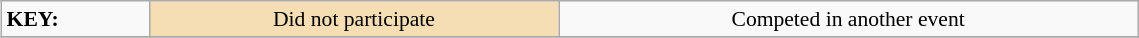<table class="wikitable" style="margin:0.5em; font-size:90%;position:relative;" width=60%>
<tr>
<td><strong>KEY:</strong></td>
<td bgcolor="wheat" align=center>Did not participate</td>
<td align=center>Competed in another event</td>
</tr>
<tr>
</tr>
</table>
